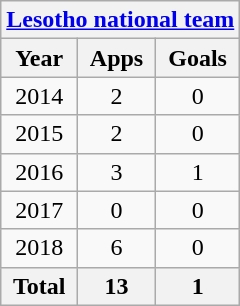<table class="wikitable" style="text-align:center">
<tr>
<th colspan=3><a href='#'>Lesotho national team</a></th>
</tr>
<tr>
<th>Year</th>
<th>Apps</th>
<th>Goals</th>
</tr>
<tr>
<td>2014</td>
<td>2</td>
<td>0</td>
</tr>
<tr>
<td>2015</td>
<td>2</td>
<td>0</td>
</tr>
<tr>
<td>2016</td>
<td>3</td>
<td>1</td>
</tr>
<tr>
<td>2017</td>
<td>0</td>
<td>0</td>
</tr>
<tr>
<td>2018</td>
<td>6</td>
<td>0</td>
</tr>
<tr>
<th>Total</th>
<th>13</th>
<th>1</th>
</tr>
</table>
